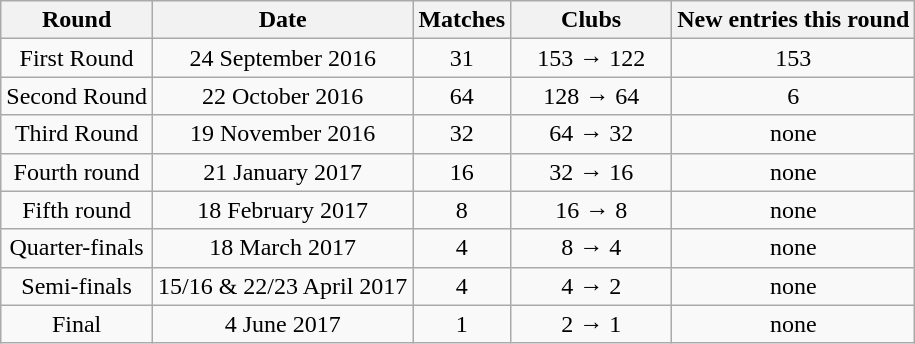<table class="wikitable">
<tr>
<th>Round</th>
<th>Date</th>
<th>Matches</th>
<th width=100>Clubs</th>
<th>New entries this round</th>
</tr>
<tr align=center>
<td>First Round</td>
<td>24 September 2016</td>
<td>31</td>
<td>153 → 122</td>
<td>153</td>
</tr>
<tr align=center>
<td>Second Round</td>
<td>22 October 2016</td>
<td>64</td>
<td>128 → 64</td>
<td>6</td>
</tr>
<tr align=center>
<td>Third Round</td>
<td>19 November 2016</td>
<td>32</td>
<td>64 → 32</td>
<td>none</td>
</tr>
<tr align=center>
<td>Fourth round</td>
<td>21 January 2017</td>
<td>16</td>
<td>32 → 16</td>
<td>none</td>
</tr>
<tr align=center>
<td>Fifth round</td>
<td>18 February 2017</td>
<td>8</td>
<td>16 → 8</td>
<td>none</td>
</tr>
<tr align=center>
<td>Quarter-finals</td>
<td>18 March 2017</td>
<td>4</td>
<td>8 → 4</td>
<td>none</td>
</tr>
<tr align=center>
<td>Semi-finals</td>
<td>15/16 & 22/23 April 2017</td>
<td>4</td>
<td>4 → 2</td>
<td>none</td>
</tr>
<tr align=center>
<td>Final</td>
<td>4 June 2017</td>
<td>1</td>
<td>2 → 1</td>
<td>none</td>
</tr>
</table>
